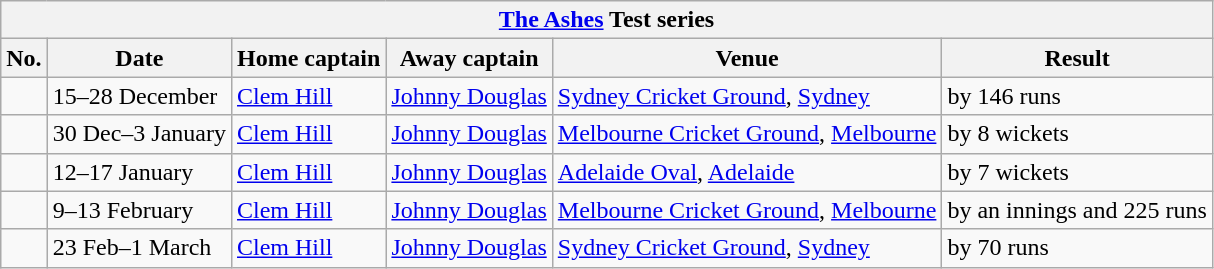<table class="wikitable">
<tr>
<th colspan="9"><a href='#'>The Ashes</a> Test series</th>
</tr>
<tr>
<th>No.</th>
<th>Date</th>
<th>Home captain</th>
<th>Away captain</th>
<th>Venue</th>
<th>Result</th>
</tr>
<tr>
<td></td>
<td>15–28 December</td>
<td><a href='#'>Clem Hill</a></td>
<td><a href='#'>Johnny Douglas</a></td>
<td><a href='#'>Sydney Cricket Ground</a>, <a href='#'>Sydney</a></td>
<td> by 146 runs</td>
</tr>
<tr>
<td></td>
<td>30 Dec–3 January</td>
<td><a href='#'>Clem Hill</a></td>
<td><a href='#'>Johnny Douglas</a></td>
<td><a href='#'>Melbourne Cricket Ground</a>, <a href='#'>Melbourne</a></td>
<td> by 8 wickets</td>
</tr>
<tr>
<td></td>
<td>12–17 January</td>
<td><a href='#'>Clem Hill</a></td>
<td><a href='#'>Johnny Douglas</a></td>
<td><a href='#'>Adelaide Oval</a>, <a href='#'>Adelaide</a></td>
<td> by 7 wickets</td>
</tr>
<tr>
<td></td>
<td>9–13 February</td>
<td><a href='#'>Clem Hill</a></td>
<td><a href='#'>Johnny Douglas</a></td>
<td><a href='#'>Melbourne Cricket Ground</a>, <a href='#'>Melbourne</a></td>
<td> by an innings and 225 runs</td>
</tr>
<tr>
<td></td>
<td>23 Feb–1 March</td>
<td><a href='#'>Clem Hill</a></td>
<td><a href='#'>Johnny Douglas</a></td>
<td><a href='#'>Sydney Cricket Ground</a>, <a href='#'>Sydney</a></td>
<td> by 70 runs</td>
</tr>
</table>
